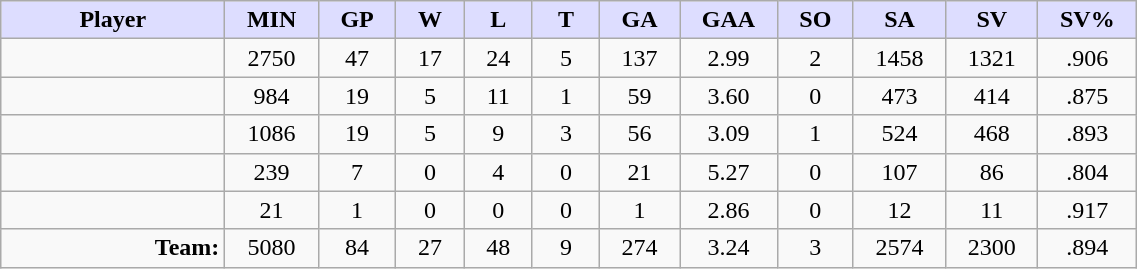<table style="width:60%;" class="wikitable sortable">
<tr>
<th style="background:#ddf; width:10%;">Player</th>
<th style="width:3%; background:#ddf;" title="Minutes played">MIN</th>
<th style="width:3%; background:#ddf;" title="Games played in">GP</th>
<th style="width:3%; background:#ddf;" title="Wins">W</th>
<th style="width:3%; background:#ddf;" title="Losses">L</th>
<th style="width:3%; background:#ddf;" title="Ties">T</th>
<th style="width:3%; background:#ddf;" title="Goals against">GA</th>
<th style="width:3%; background:#ddf;" title="Goals against average">GAA</th>
<th style="width:3%; background:#ddf;" title="Shut-outs">SO</th>
<th style="width:3%; background:#ddf;" title="Shots against">SA</th>
<th style="width:3%; background:#ddf;" title="Shots saved">SV</th>
<th style="width:3%; background:#ddf;" title="Save percentage">SV%</th>
</tr>
<tr style="text-align:center;">
<td style="text-align:right;"></td>
<td>2750</td>
<td>47</td>
<td>17</td>
<td>24</td>
<td>5</td>
<td>137</td>
<td>2.99</td>
<td>2</td>
<td>1458</td>
<td>1321</td>
<td>.906</td>
</tr>
<tr style="text-align:center;">
<td style="text-align:right;"></td>
<td>984</td>
<td>19</td>
<td>5</td>
<td>11</td>
<td>1</td>
<td>59</td>
<td>3.60</td>
<td>0</td>
<td>473</td>
<td>414</td>
<td>.875</td>
</tr>
<tr style="text-align:center;">
<td style="text-align:right;"></td>
<td>1086</td>
<td>19</td>
<td>5</td>
<td>9</td>
<td>3</td>
<td>56</td>
<td>3.09</td>
<td>1</td>
<td>524</td>
<td>468</td>
<td>.893</td>
</tr>
<tr style="text-align:center;">
<td style="text-align:right;"></td>
<td>239</td>
<td>7</td>
<td>0</td>
<td>4</td>
<td>0</td>
<td>21</td>
<td>5.27</td>
<td>0</td>
<td>107</td>
<td>86</td>
<td>.804</td>
</tr>
<tr style="text-align:center;">
<td style="text-align:right;"></td>
<td>21</td>
<td>1</td>
<td>0</td>
<td>0</td>
<td>0</td>
<td>1</td>
<td>2.86</td>
<td>0</td>
<td>12</td>
<td>11</td>
<td>.917</td>
</tr>
<tr style="text-align:center;">
<td style="text-align:right;"><strong>Team:</strong></td>
<td>5080</td>
<td>84</td>
<td>27</td>
<td>48</td>
<td>9</td>
<td>274</td>
<td>3.24</td>
<td>3</td>
<td>2574</td>
<td>2300</td>
<td>.894</td>
</tr>
</table>
